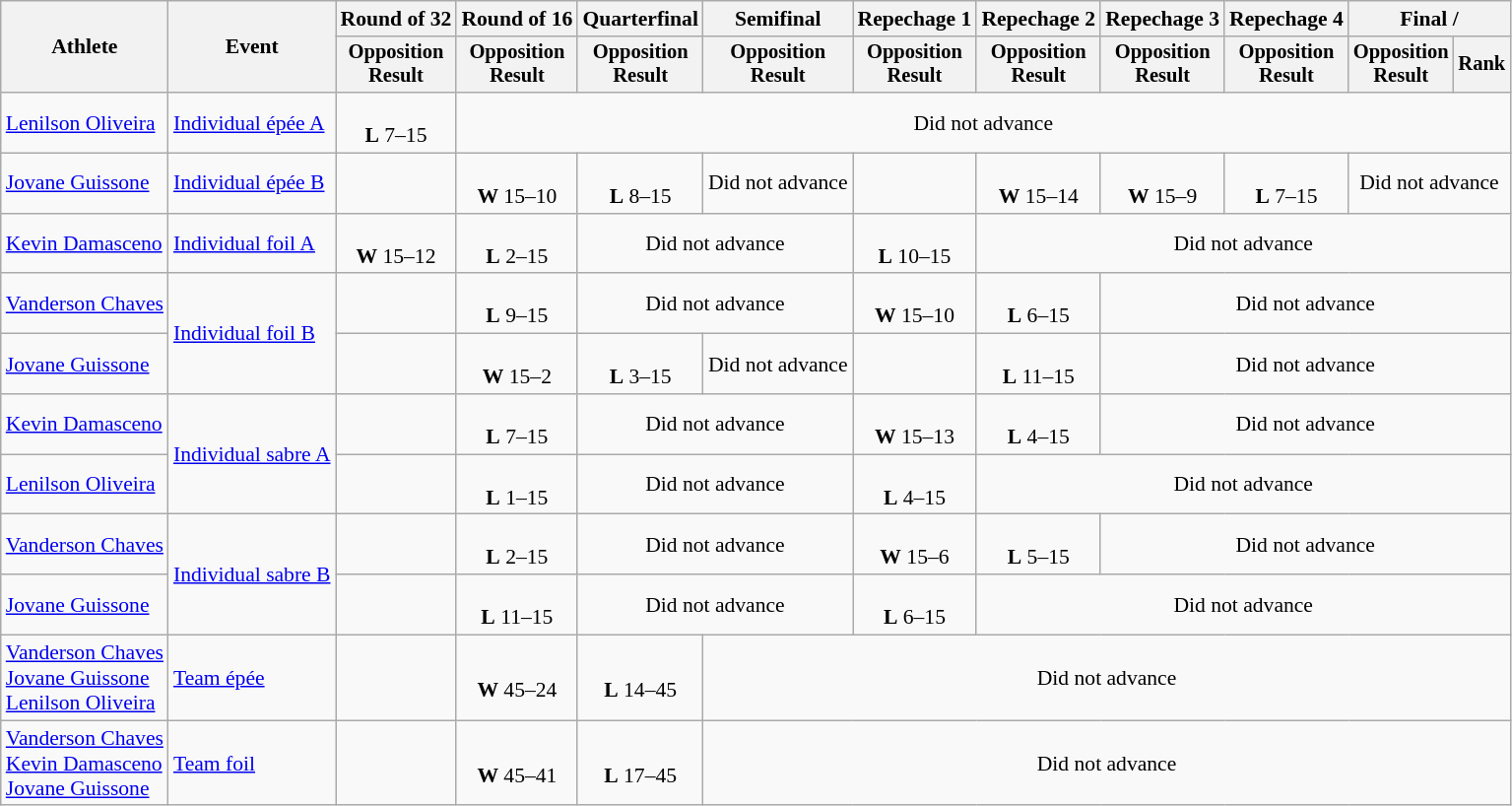<table class=wikitable style=font-size:90%;text-align:center>
<tr>
<th rowspan=2>Athlete</th>
<th rowspan=2>Event</th>
<th>Round of 32</th>
<th>Round of 16</th>
<th>Quarterfinal</th>
<th>Semifinal</th>
<th>Repechage 1</th>
<th>Repechage 2</th>
<th>Repechage 3</th>
<th>Repechage 4</th>
<th colspan=2>Final / </th>
</tr>
<tr style=font-size:95%>
<th>Opposition<br>Result</th>
<th>Opposition<br>Result</th>
<th>Opposition<br>Result</th>
<th>Opposition<br>Result</th>
<th>Opposition<br>Result</th>
<th>Opposition<br>Result</th>
<th>Opposition<br>Result</th>
<th>Opposition<br>Result</th>
<th>Opposition<br>Result</th>
<th>Rank</th>
</tr>
<tr align=center>
<td align=left><a href='#'>Lenilson Oliveira</a></td>
<td align=left><a href='#'>Individual épée A</a></td>
<td><br><strong>L</strong> 7–15</td>
<td colspan=9>Did not advance</td>
</tr>
<tr align=center>
<td align=left><a href='#'>Jovane Guissone</a></td>
<td align=left><a href='#'>Individual épée B</a></td>
<td></td>
<td><br><strong>W</strong> 15–10</td>
<td><br><strong>L</strong> 8–15</td>
<td>Did not advance</td>
<td></td>
<td><br><strong>W</strong> 15–14</td>
<td><br><strong>W</strong> 15–9</td>
<td><br><strong>L</strong> 7–15</td>
<td colspan=2>Did not advance</td>
</tr>
<tr align=center>
<td align=left><a href='#'>Kevin Damasceno</a></td>
<td align=left><a href='#'>Individual foil A</a></td>
<td><br><strong>W</strong> 15–12</td>
<td><br><strong>L</strong> 2–15</td>
<td colspan=2>Did not advance</td>
<td><br><strong>L</strong> 10–15</td>
<td colspan=5>Did not advance</td>
</tr>
<tr align=center>
<td align=left><a href='#'>Vanderson Chaves</a></td>
<td align=left rowspan=2><a href='#'>Individual foil B</a></td>
<td></td>
<td><br><strong>L</strong> 9–15</td>
<td colspan=2>Did not advance</td>
<td><br><strong>W</strong> 15–10</td>
<td><br><strong>L</strong> 6–15</td>
<td colspan=5>Did not advance</td>
</tr>
<tr align=center>
<td align=left><a href='#'>Jovane Guissone</a></td>
<td></td>
<td><br><strong>W</strong> 15–2</td>
<td><br><strong>L</strong> 3–15</td>
<td>Did not advance</td>
<td></td>
<td><br><strong>L</strong> 11–15</td>
<td colspan=4>Did not advance</td>
</tr>
<tr align=center>
<td align=left><a href='#'>Kevin Damasceno</a></td>
<td align=left rowspan=2><a href='#'>Individual sabre A</a></td>
<td></td>
<td><br><strong>L</strong> 7–15</td>
<td colspan=2>Did not advance</td>
<td><br><strong>W</strong> 15–13</td>
<td><br><strong>L</strong> 4–15</td>
<td colspan=4>Did not advance</td>
</tr>
<tr align=center>
<td align=left><a href='#'>Lenilson Oliveira</a></td>
<td></td>
<td><br><strong>L</strong> 1–15</td>
<td colspan=2>Did not advance</td>
<td><br><strong>L</strong> 4–15</td>
<td colspan=5>Did not advance</td>
</tr>
<tr align=center>
<td align=left><a href='#'>Vanderson Chaves</a></td>
<td align=left rowspan=2><a href='#'>Individual sabre B</a></td>
<td></td>
<td><br><strong>L</strong> 2–15</td>
<td colspan=2>Did not advance</td>
<td><br><strong>W</strong> 15–6</td>
<td><br><strong>L</strong> 5–15</td>
<td colspan=4>Did not advance</td>
</tr>
<tr align=center>
<td align=left><a href='#'>Jovane Guissone</a></td>
<td></td>
<td><br><strong>L</strong> 11–15</td>
<td colspan=2>Did not advance</td>
<td><br><strong>L</strong> 6–15</td>
<td colspan=5>Did not advance</td>
</tr>
<tr align=center>
<td align=left><a href='#'>Vanderson Chaves</a><br><a href='#'>Jovane Guissone</a><br><a href='#'>Lenilson Oliveira</a></td>
<td align=left><a href='#'>Team épée</a></td>
<td></td>
<td><br><strong>W</strong> 45–24</td>
<td><br><strong>L</strong> 14–45</td>
<td colspan=7>Did not advance</td>
</tr>
<tr align=center>
<td align=left><a href='#'>Vanderson Chaves</a><br><a href='#'>Kevin Damasceno</a><br><a href='#'>Jovane Guissone</a></td>
<td align=left><a href='#'>Team foil</a></td>
<td></td>
<td><br><strong>W</strong> 45–41</td>
<td><br><strong>L</strong> 17–45</td>
<td colspan=7>Did not advance</td>
</tr>
</table>
